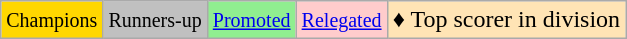<table class="wikitable">
<tr>
<td bgcolor=gold><small>Champions</small></td>
<td bgcolor=silver><small>Runners-up</small></td>
<td bgcolor=lightgreen><small><a href='#'>Promoted</a></small></td>
<td bgcolor="#ffcccc"><small><a href='#'>Relegated</a></small></td>
<td bgcolor=#FFE4B5>♦ Top scorer in division</td>
</tr>
</table>
